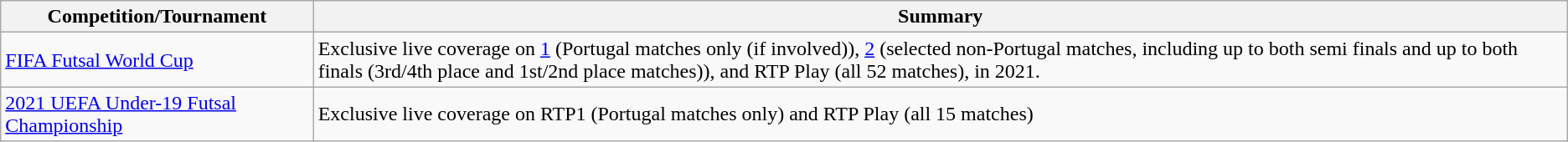<table class="wikitable">
<tr>
<th>Competition/Tournament</th>
<th>Summary</th>
</tr>
<tr>
<td><a href='#'>FIFA Futsal World Cup</a></td>
<td>Exclusive live coverage on <a href='#'>1</a> (Portugal matches only (if involved)), <a href='#'>2</a> (selected non-Portugal matches, including up to both semi finals and up to both finals (3rd/4th place and 1st/2nd place matches)), and RTP Play (all 52 matches), in 2021.</td>
</tr>
<tr>
<td><a href='#'>2021 UEFA Under-19 Futsal Championship</a></td>
<td>Exclusive live coverage on RTP1 (Portugal matches only) and RTP Play (all 15 matches)</td>
</tr>
</table>
